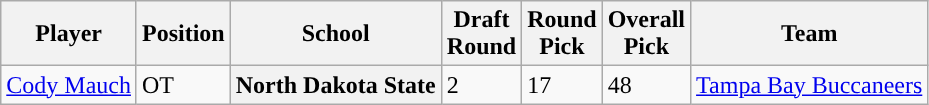<table class="wikitable sortable" border="1">
<tr>
<th>Player</th>
<th>Position</th>
<th>School</th>
<th>Draft<br>Round</th>
<th>Round<br>Pick</th>
<th>Overall<br>Pick</th>
<th>Team</th>
</tr>
<tr>
<td><a href='#'>Cody Mauch</a></td>
<td>OT</td>
<th>North Dakota State</th>
<td>2</td>
<td>17</td>
<td>48</td>
<td><a href='#'>Tampa Bay Buccaneers</a></td>
</tr>
</table>
